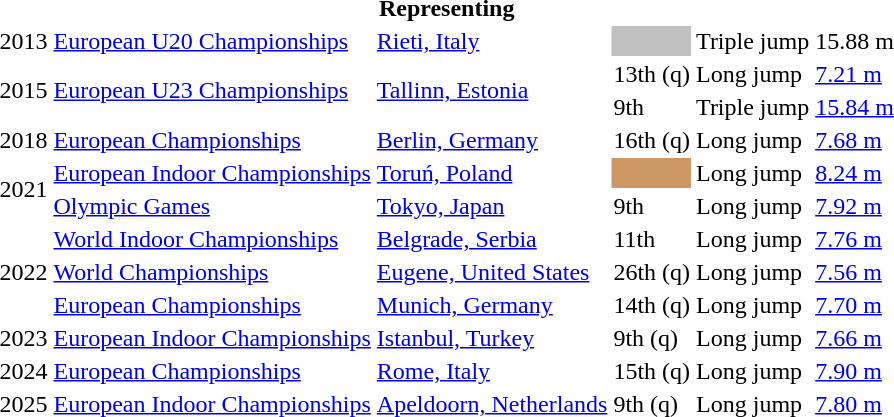<table>
<tr>
<th colspan="6">Representing </th>
</tr>
<tr>
<td>2013</td>
<td><a href='#'>European U20 Championships</a></td>
<td><a href='#'>Rieti, Italy</a></td>
<td bgcolor="silver"></td>
<td>Triple jump</td>
<td>15.88 m</td>
</tr>
<tr>
<td rowspan=2>2015</td>
<td rowspan=2><a href='#'>European U23 Championships</a></td>
<td rowspan=2><a href='#'>Tallinn, Estonia</a></td>
<td>13th (q)</td>
<td>Long jump</td>
<td><a href='#'>7.21 m</a></td>
</tr>
<tr>
<td>9th</td>
<td>Triple jump</td>
<td><a href='#'>15.84 m</a></td>
</tr>
<tr>
<td>2018</td>
<td><a href='#'>European Championships</a></td>
<td><a href='#'>Berlin, Germany</a></td>
<td>16th (q)</td>
<td>Long jump</td>
<td><a href='#'>7.68 m</a></td>
</tr>
<tr>
<td rowspan=2>2021</td>
<td><a href='#'>European Indoor Championships</a></td>
<td><a href='#'>Toruń, Poland</a></td>
<td bgcolor=cc9966></td>
<td>Long jump</td>
<td><a href='#'>8.24 m</a></td>
</tr>
<tr>
<td><a href='#'>Olympic Games</a></td>
<td><a href='#'>Tokyo, Japan</a></td>
<td>9th</td>
<td>Long jump</td>
<td><a href='#'>7.92 m</a></td>
</tr>
<tr>
<td rowspan=3>2022</td>
<td><a href='#'>World Indoor Championships</a></td>
<td><a href='#'>Belgrade, Serbia</a></td>
<td>11th</td>
<td>Long jump</td>
<td><a href='#'>7.76 m</a></td>
</tr>
<tr>
<td><a href='#'>World Championships</a></td>
<td><a href='#'>Eugene, United States</a></td>
<td>26th (q)</td>
<td>Long jump</td>
<td><a href='#'>7.56 m</a></td>
</tr>
<tr>
<td><a href='#'>European Championships</a></td>
<td><a href='#'>Munich, Germany</a></td>
<td>14th (q)</td>
<td>Long jump</td>
<td><a href='#'>7.70 m</a></td>
</tr>
<tr>
<td>2023</td>
<td><a href='#'>European Indoor Championships</a></td>
<td><a href='#'>Istanbul, Turkey</a></td>
<td>9th (q)</td>
<td>Long jump</td>
<td><a href='#'>7.66 m</a></td>
</tr>
<tr>
<td>2024</td>
<td><a href='#'>European Championships</a></td>
<td><a href='#'>Rome, Italy</a></td>
<td>15th (q)</td>
<td>Long jump</td>
<td><a href='#'>7.90 m</a></td>
</tr>
<tr>
<td>2025</td>
<td><a href='#'>European  Indoor Championships</a></td>
<td><a href='#'>Apeldoorn, Netherlands</a></td>
<td>9th (q)</td>
<td>Long jump</td>
<td><a href='#'>7.80 m</a></td>
</tr>
</table>
